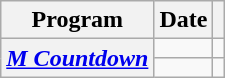<table class="wikitable plainrowheaders sortable">
<tr>
<th scope="col">Program </th>
<th scope="col">Date</th>
<th scope="col" class="unsortable"></th>
</tr>
<tr>
<th rowspan="2" scope="row"><em><a href='#'>M Countdown</a></em></th>
<td></td>
<td style="text-align:center"></td>
</tr>
<tr>
<td></td>
<td style="text-align:center"></td>
</tr>
</table>
